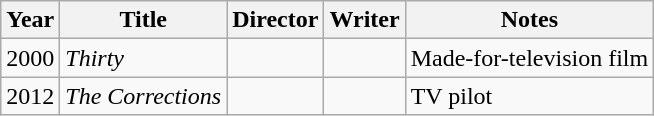<table class="wikitable">
<tr>
<th>Year</th>
<th>Title</th>
<th>Director</th>
<th>Writer</th>
<th>Notes</th>
</tr>
<tr>
<td>2000</td>
<td><em>Thirty</em></td>
<td></td>
<td></td>
<td>Made-for-television film</td>
</tr>
<tr>
<td>2012</td>
<td><em>The Corrections</em></td>
<td></td>
<td></td>
<td>TV pilot</td>
</tr>
</table>
